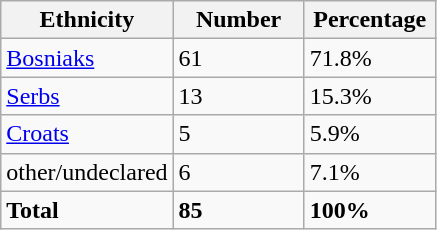<table class="wikitable">
<tr>
<th width="100px">Ethnicity</th>
<th width="80px">Number</th>
<th width="80px">Percentage</th>
</tr>
<tr>
<td><a href='#'>Bosniaks</a></td>
<td>61</td>
<td>71.8%</td>
</tr>
<tr>
<td><a href='#'>Serbs</a></td>
<td>13</td>
<td>15.3%</td>
</tr>
<tr>
<td><a href='#'>Croats</a></td>
<td>5</td>
<td>5.9%</td>
</tr>
<tr>
<td>other/undeclared</td>
<td>6</td>
<td>7.1%</td>
</tr>
<tr>
<td><strong>Total</strong></td>
<td><strong>85</strong></td>
<td><strong>100%</strong></td>
</tr>
</table>
